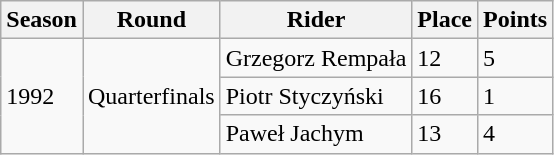<table class="wikitable">
<tr>
<th>Season</th>
<th>Round</th>
<th>Rider</th>
<th>Place</th>
<th>Points</th>
</tr>
<tr>
<td rowspan="3">1992</td>
<td rowspan="3">Quarterfinals</td>
<td>Grzegorz Rempała</td>
<td>12</td>
<td>5</td>
</tr>
<tr>
<td>Piotr Styczyński</td>
<td>16</td>
<td>1</td>
</tr>
<tr>
<td>Paweł Jachym</td>
<td>13</td>
<td>4</td>
</tr>
</table>
